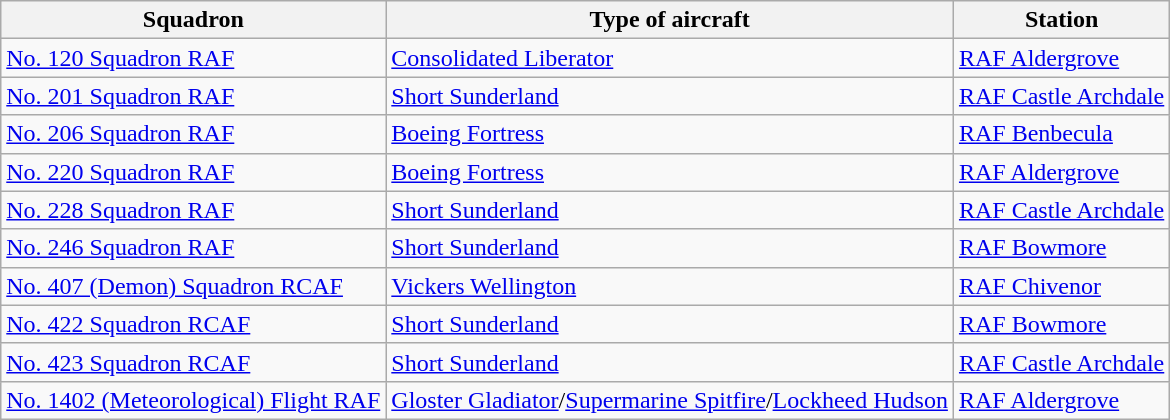<table class="wikitable">
<tr>
<th>Squadron</th>
<th>Type of aircraft</th>
<th>Station</th>
</tr>
<tr>
<td><a href='#'>No. 120 Squadron RAF</a></td>
<td><a href='#'>Consolidated Liberator</a></td>
<td><a href='#'>RAF Aldergrove</a></td>
</tr>
<tr>
<td><a href='#'>No. 201 Squadron RAF</a></td>
<td><a href='#'>Short Sunderland</a></td>
<td><a href='#'>RAF Castle Archdale</a></td>
</tr>
<tr>
<td><a href='#'>No. 206 Squadron RAF</a></td>
<td><a href='#'>Boeing Fortress</a></td>
<td><a href='#'>RAF Benbecula</a></td>
</tr>
<tr>
<td><a href='#'>No. 220 Squadron RAF</a></td>
<td><a href='#'>Boeing Fortress</a></td>
<td><a href='#'>RAF Aldergrove</a></td>
</tr>
<tr>
<td><a href='#'>No. 228 Squadron RAF</a></td>
<td><a href='#'>Short Sunderland</a></td>
<td><a href='#'>RAF Castle Archdale</a></td>
</tr>
<tr>
<td><a href='#'>No. 246 Squadron RAF</a></td>
<td><a href='#'>Short Sunderland</a></td>
<td><a href='#'>RAF Bowmore</a></td>
</tr>
<tr>
<td><a href='#'>No. 407 (Demon) Squadron RCAF</a></td>
<td><a href='#'>Vickers Wellington</a></td>
<td><a href='#'>RAF Chivenor</a></td>
</tr>
<tr>
<td><a href='#'>No. 422 Squadron RCAF</a></td>
<td><a href='#'>Short Sunderland</a></td>
<td><a href='#'>RAF Bowmore</a></td>
</tr>
<tr>
<td><a href='#'>No. 423 Squadron RCAF</a></td>
<td><a href='#'>Short Sunderland</a></td>
<td><a href='#'>RAF Castle Archdale</a></td>
</tr>
<tr>
<td><a href='#'>No. 1402 (Meteorological) Flight RAF</a></td>
<td><a href='#'>Gloster Gladiator</a>/<a href='#'>Supermarine Spitfire</a>/<a href='#'>Lockheed Hudson</a></td>
<td><a href='#'>RAF Aldergrove</a></td>
</tr>
</table>
